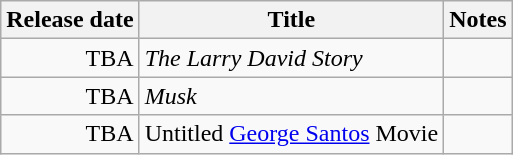<table class="wikitable sortable">
<tr>
<th>Release date</th>
<th>Title</th>
<th>Notes</th>
</tr>
<tr>
<td style="text-align:right;">TBA</td>
<td><em>The Larry David Story</em></td>
<td></td>
</tr>
<tr>
<td style="text-align:right;">TBA</td>
<td><em>Musk</em></td>
<td></td>
</tr>
<tr>
<td style="text-align:right;">TBA</td>
<td>Untitled <a href='#'>George Santos</a> Movie</td>
<td></td>
</tr>
</table>
